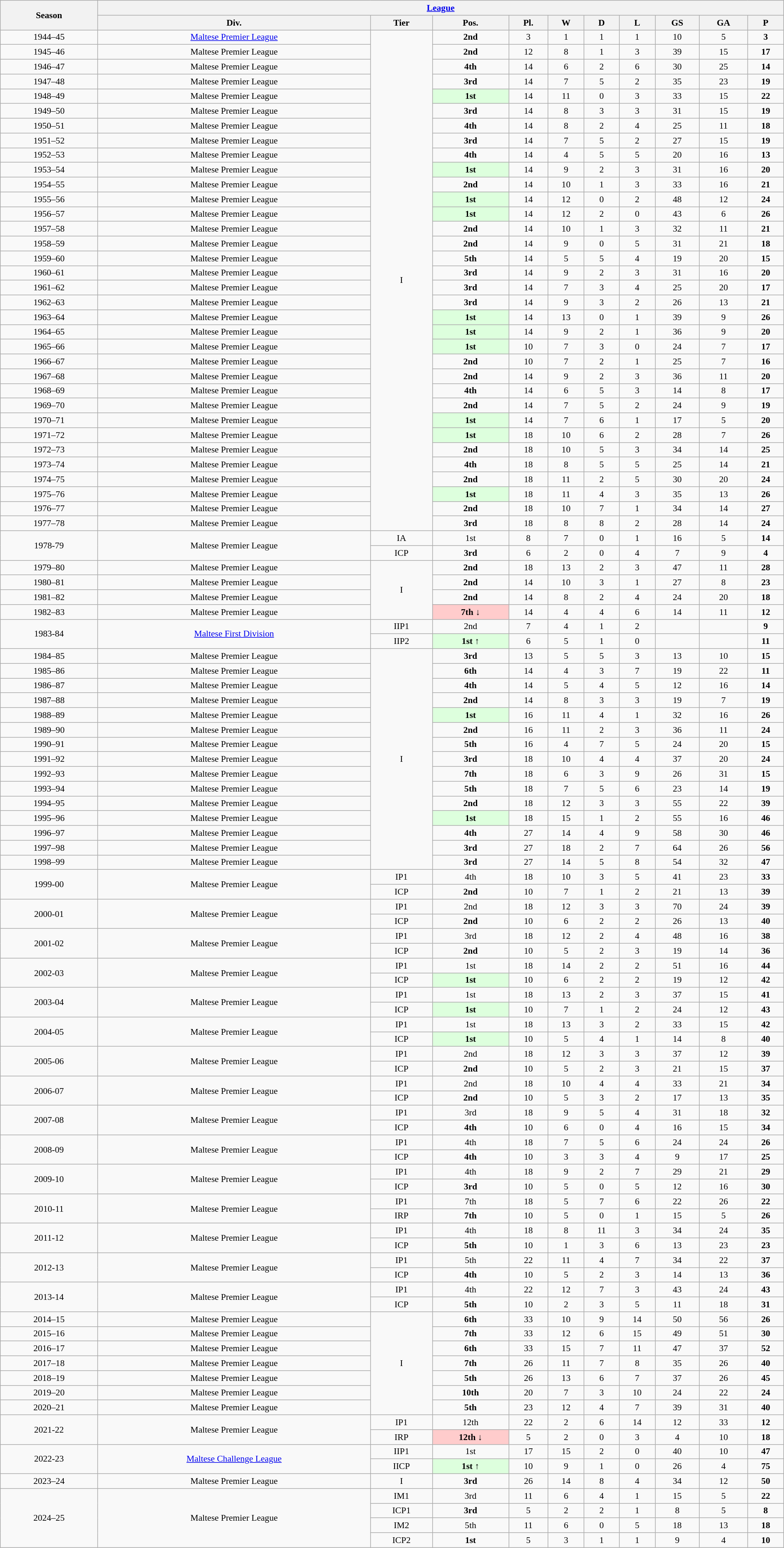<table class="wikitable" style="text-align:center; font-size:90%; width:100%;">
<tr>
<th rowspan=2;style=text-align:center;width:15%;">Season</th>
<th colspan=10;style=text-align:center;width:85%;"><a href='#'>League</a></th>
</tr>
<tr>
<th style=text-align:center;">Div.</th>
<th style=text-align:center;">Tier</th>
<th style=text-align:center;">Pos.</th>
<th style=text-align:center;">Pl.</th>
<th style=text-align:center;">W</th>
<th style=text-align:center;">D</th>
<th style=text-align:center;">L</th>
<th style=text-align:center;">GS</th>
<th style=text-align:center;">GA</th>
<th style=text-align:center;">P</th>
</tr>
<tr>
<td>1944–45</td>
<td><a href='#'>Maltese Premier League</a></td>
<td rowspan=34>I</td>
<td><strong>2nd</strong></td>
<td>3</td>
<td>1</td>
<td>1</td>
<td>1</td>
<td>10</td>
<td>5</td>
<td><strong>3</strong></td>
</tr>
<tr>
<td>1945–46</td>
<td>Maltese Premier League</td>
<td><strong>2nd</strong></td>
<td>12</td>
<td>8</td>
<td>1</td>
<td>3</td>
<td>39</td>
<td>15</td>
<td><strong>17</strong></td>
</tr>
<tr>
<td>1946–47</td>
<td>Maltese Premier League</td>
<td><strong>4th</strong></td>
<td>14</td>
<td>6</td>
<td>2</td>
<td>6</td>
<td>30</td>
<td>25</td>
<td><strong>14</strong></td>
</tr>
<tr>
<td>1947–48</td>
<td>Maltese Premier League</td>
<td><strong>3rd</strong></td>
<td>14</td>
<td>7</td>
<td>5</td>
<td>2</td>
<td>35</td>
<td>23</td>
<td><strong>19</strong></td>
</tr>
<tr>
<td>1948–49</td>
<td>Maltese Premier League</td>
<td bgcolor="ddffdd"><strong>1st</strong></td>
<td>14</td>
<td>11</td>
<td>0</td>
<td>3</td>
<td>33</td>
<td>15</td>
<td><strong>22</strong></td>
</tr>
<tr>
<td>1949–50</td>
<td>Maltese Premier League</td>
<td><strong>3rd</strong></td>
<td>14</td>
<td>8</td>
<td>3</td>
<td>3</td>
<td>31</td>
<td>15</td>
<td><strong>19</strong></td>
</tr>
<tr>
<td>1950–51</td>
<td>Maltese Premier League</td>
<td><strong>4th</strong></td>
<td>14</td>
<td>8</td>
<td>2</td>
<td>4</td>
<td>25</td>
<td>11</td>
<td><strong>18</strong></td>
</tr>
<tr>
<td>1951–52</td>
<td>Maltese Premier League</td>
<td><strong>3rd</strong></td>
<td>14</td>
<td>7</td>
<td>5</td>
<td>2</td>
<td>27</td>
<td>15</td>
<td><strong>19</strong></td>
</tr>
<tr>
<td>1952–53</td>
<td>Maltese Premier League</td>
<td><strong>4th</strong></td>
<td>14</td>
<td>4</td>
<td>5</td>
<td>5</td>
<td>20</td>
<td>16</td>
<td><strong>13</strong></td>
</tr>
<tr>
<td>1953–54</td>
<td>Maltese Premier League</td>
<td bgcolor="ddffdd"><strong>1st</strong></td>
<td>14</td>
<td>9</td>
<td>2</td>
<td>3</td>
<td>31</td>
<td>16</td>
<td><strong>20</strong></td>
</tr>
<tr>
<td>1954–55</td>
<td>Maltese Premier League</td>
<td><strong>2nd</strong></td>
<td>14</td>
<td>10</td>
<td>1</td>
<td>3</td>
<td>33</td>
<td>16</td>
<td><strong>21</strong></td>
</tr>
<tr>
<td>1955–56</td>
<td>Maltese Premier League</td>
<td bgcolor="ddffdd"><strong>1st</strong></td>
<td>14</td>
<td>12</td>
<td>0</td>
<td>2</td>
<td>48</td>
<td>12</td>
<td><strong>24</strong></td>
</tr>
<tr>
<td>1956–57</td>
<td>Maltese Premier League</td>
<td bgcolor="ddffdd"><strong>1st</strong></td>
<td>14</td>
<td>12</td>
<td>2</td>
<td>0</td>
<td>43</td>
<td>6</td>
<td><strong>26</strong></td>
</tr>
<tr>
<td>1957–58</td>
<td>Maltese Premier League</td>
<td><strong>2nd</strong></td>
<td>14</td>
<td>10</td>
<td>1</td>
<td>3</td>
<td>32</td>
<td>11</td>
<td><strong>21</strong></td>
</tr>
<tr>
<td>1958–59</td>
<td>Maltese Premier League</td>
<td><strong>2nd</strong></td>
<td>14</td>
<td>9</td>
<td>0</td>
<td>5</td>
<td>31</td>
<td>21</td>
<td><strong>18</strong></td>
</tr>
<tr>
<td>1959–60</td>
<td>Maltese Premier League</td>
<td><strong>5th</strong></td>
<td>14</td>
<td>5</td>
<td>5</td>
<td>4</td>
<td>19</td>
<td>20</td>
<td><strong>15</strong></td>
</tr>
<tr>
<td>1960–61</td>
<td>Maltese Premier League</td>
<td><strong>3rd</strong></td>
<td>14</td>
<td>9</td>
<td>2</td>
<td>3</td>
<td>31</td>
<td>16</td>
<td><strong>20</strong></td>
</tr>
<tr>
<td>1961–62</td>
<td>Maltese Premier League</td>
<td><strong>3rd</strong></td>
<td>14</td>
<td>7</td>
<td>3</td>
<td>4</td>
<td>25</td>
<td>20</td>
<td><strong>17</strong></td>
</tr>
<tr>
<td>1962–63</td>
<td>Maltese Premier League</td>
<td><strong>3rd</strong></td>
<td>14</td>
<td>9</td>
<td>3</td>
<td>2</td>
<td>26</td>
<td>13</td>
<td><strong>21</strong></td>
</tr>
<tr>
<td>1963–64</td>
<td>Maltese Premier League</td>
<td bgcolor="ddffdd"><strong>1st</strong></td>
<td>14</td>
<td>13</td>
<td>0</td>
<td>1</td>
<td>39</td>
<td>9</td>
<td><strong>26</strong></td>
</tr>
<tr>
<td>1964–65</td>
<td>Maltese Premier League</td>
<td bgcolor="ddffdd"><strong>1st</strong></td>
<td>14</td>
<td>9</td>
<td>2</td>
<td>1</td>
<td>36</td>
<td>9</td>
<td><strong>20</strong></td>
</tr>
<tr>
<td>1965–66</td>
<td>Maltese Premier League</td>
<td bgcolor="ddffdd"><strong>1st</strong></td>
<td>10</td>
<td>7</td>
<td>3</td>
<td>0</td>
<td>24</td>
<td>7</td>
<td><strong>17</strong></td>
</tr>
<tr>
<td>1966–67</td>
<td>Maltese Premier League</td>
<td><strong>2nd</strong></td>
<td>10</td>
<td>7</td>
<td>2</td>
<td>1</td>
<td>25</td>
<td>7</td>
<td><strong>16</strong></td>
</tr>
<tr>
<td>1967–68</td>
<td>Maltese Premier League</td>
<td><strong>2nd</strong></td>
<td>14</td>
<td>9</td>
<td>2</td>
<td>3</td>
<td>36</td>
<td>11</td>
<td><strong>20</strong></td>
</tr>
<tr>
<td>1968–69</td>
<td>Maltese Premier League</td>
<td><strong>4th</strong></td>
<td>14</td>
<td>6</td>
<td>5</td>
<td>3</td>
<td>14</td>
<td>8</td>
<td><strong>17</strong></td>
</tr>
<tr>
<td>1969–70</td>
<td>Maltese Premier League</td>
<td><strong>2nd</strong></td>
<td>14</td>
<td>7</td>
<td>5</td>
<td>2</td>
<td>24</td>
<td>9</td>
<td><strong>19</strong></td>
</tr>
<tr>
<td>1970–71</td>
<td>Maltese Premier League</td>
<td bgcolor="ddffdd"><strong>1st</strong></td>
<td>14</td>
<td>7</td>
<td>6</td>
<td>1</td>
<td>17</td>
<td>5</td>
<td><strong>20</strong></td>
</tr>
<tr>
<td>1971–72</td>
<td>Maltese Premier League</td>
<td bgcolor="ddffdd"><strong>1st</strong></td>
<td>18</td>
<td>10</td>
<td>6</td>
<td>2</td>
<td>28</td>
<td>7</td>
<td><strong>26</strong></td>
</tr>
<tr>
<td>1972–73</td>
<td>Maltese Premier League</td>
<td><strong>2nd</strong></td>
<td>18</td>
<td>10</td>
<td>5</td>
<td>3</td>
<td>34</td>
<td>14</td>
<td><strong>25</strong></td>
</tr>
<tr>
<td>1973–74</td>
<td>Maltese Premier League</td>
<td><strong>4th</strong></td>
<td>18</td>
<td>8</td>
<td>5</td>
<td>5</td>
<td>25</td>
<td>14</td>
<td><strong>21</strong></td>
</tr>
<tr>
<td>1974–75</td>
<td>Maltese Premier League</td>
<td><strong>2nd</strong></td>
<td>18</td>
<td>11</td>
<td>2</td>
<td>5</td>
<td>30</td>
<td>20</td>
<td><strong>24</strong></td>
</tr>
<tr>
<td>1975–76</td>
<td>Maltese Premier League</td>
<td bgcolor="ddffdd"><strong>1st</strong></td>
<td>18</td>
<td>11</td>
<td>4</td>
<td>3</td>
<td>35</td>
<td>13</td>
<td><strong>26</strong></td>
</tr>
<tr>
<td>1976–77</td>
<td>Maltese Premier League</td>
<td><strong>2nd</strong></td>
<td>18</td>
<td>10</td>
<td>7</td>
<td>1</td>
<td>34</td>
<td>14</td>
<td><strong>27</strong></td>
</tr>
<tr>
<td>1977–78</td>
<td>Maltese Premier League</td>
<td><strong>3rd</strong></td>
<td>18</td>
<td>8</td>
<td>8</td>
<td>2</td>
<td>28</td>
<td>14</td>
<td><strong>24</strong></td>
</tr>
<tr>
<td rowspan=2>1978-79</td>
<td rowspan=2>Maltese Premier League</td>
<td>IA</td>
<td>1st</td>
<td>8</td>
<td>7</td>
<td>0</td>
<td>1</td>
<td>16</td>
<td>5</td>
<td><strong>14</strong></td>
</tr>
<tr>
<td>ICP</td>
<td><strong>3rd</strong></td>
<td>6</td>
<td>2</td>
<td>0</td>
<td>4</td>
<td>7</td>
<td>9</td>
<td><strong>4</strong></td>
</tr>
<tr>
<td>1979–80</td>
<td>Maltese Premier League</td>
<td rowspan=4>I</td>
<td><strong>2nd</strong></td>
<td>18</td>
<td>13</td>
<td>2</td>
<td>3</td>
<td>47</td>
<td>11</td>
<td><strong>28</strong></td>
</tr>
<tr>
<td>1980–81</td>
<td>Maltese Premier League</td>
<td><strong>2nd</strong></td>
<td>14</td>
<td>10</td>
<td>3</td>
<td>1</td>
<td>27</td>
<td>8</td>
<td><strong>23</strong></td>
</tr>
<tr>
<td>1981–82</td>
<td>Maltese Premier League</td>
<td><strong>2nd</strong></td>
<td>14</td>
<td>8</td>
<td>2</td>
<td>4</td>
<td>24</td>
<td>20</td>
<td><strong>18</strong></td>
</tr>
<tr>
<td>1982–83</td>
<td>Maltese Premier League</td>
<td bgcolor="ffcccc"><strong>7th</strong> ↓</td>
<td>14</td>
<td>4</td>
<td>4</td>
<td>6</td>
<td>14</td>
<td>11</td>
<td><strong>12</strong></td>
</tr>
<tr>
<td rowspan=2>1983-84</td>
<td rowspan=2><a href='#'>Maltese First Division</a></td>
<td>IIP1</td>
<td>2nd</td>
<td>7</td>
<td>4</td>
<td>1</td>
<td>2</td>
<td></td>
<td></td>
<td><strong>9</strong></td>
</tr>
<tr>
<td>IIP2</td>
<td bgcolor="ddffdd"><strong>1st</strong> ↑</td>
<td>6</td>
<td>5</td>
<td>1</td>
<td>0</td>
<td></td>
<td></td>
<td><strong>11</strong></td>
</tr>
<tr>
<td>1984–85</td>
<td>Maltese Premier League</td>
<td rowspan=15>I</td>
<td><strong>3rd</strong></td>
<td>13</td>
<td>5</td>
<td>5</td>
<td>3</td>
<td>13</td>
<td>10</td>
<td><strong>15</strong></td>
</tr>
<tr>
<td>1985–86</td>
<td>Maltese Premier League</td>
<td><strong>6th</strong></td>
<td>14</td>
<td>4</td>
<td>3</td>
<td>7</td>
<td>19</td>
<td>22</td>
<td><strong>11</strong></td>
</tr>
<tr>
<td>1986–87</td>
<td>Maltese Premier League</td>
<td><strong>4th</strong></td>
<td>14</td>
<td>5</td>
<td>4</td>
<td>5</td>
<td>12</td>
<td>16</td>
<td><strong>14</strong></td>
</tr>
<tr>
<td>1987–88</td>
<td>Maltese Premier League</td>
<td><strong>2nd</strong></td>
<td>14</td>
<td>8</td>
<td>3</td>
<td>3</td>
<td>19</td>
<td>7</td>
<td><strong>19</strong></td>
</tr>
<tr>
<td>1988–89</td>
<td>Maltese Premier League</td>
<td bgcolor="ddffdd"><strong>1st</strong></td>
<td>16</td>
<td>11</td>
<td>4</td>
<td>1</td>
<td>32</td>
<td>16</td>
<td><strong>26</strong></td>
</tr>
<tr>
<td>1989–90</td>
<td>Maltese Premier League</td>
<td><strong>2nd</strong></td>
<td>16</td>
<td>11</td>
<td>2</td>
<td>3</td>
<td>36</td>
<td>11</td>
<td><strong>24</strong></td>
</tr>
<tr>
<td>1990–91</td>
<td>Maltese Premier League</td>
<td><strong>5th</strong></td>
<td>16</td>
<td>4</td>
<td>7</td>
<td>5</td>
<td>24</td>
<td>20</td>
<td><strong>15</strong></td>
</tr>
<tr>
<td>1991–92</td>
<td>Maltese Premier League</td>
<td><strong>3rd</strong></td>
<td>18</td>
<td>10</td>
<td>4</td>
<td>4</td>
<td>37</td>
<td>20</td>
<td><strong>24</strong></td>
</tr>
<tr>
<td>1992–93</td>
<td>Maltese Premier League</td>
<td><strong>7th</strong></td>
<td>18</td>
<td>6</td>
<td>3</td>
<td>9</td>
<td>26</td>
<td>31</td>
<td><strong>15</strong></td>
</tr>
<tr>
<td>1993–94</td>
<td>Maltese Premier League</td>
<td><strong>5th</strong></td>
<td>18</td>
<td>7</td>
<td>5</td>
<td>6</td>
<td>23</td>
<td>14</td>
<td><strong>19</strong></td>
</tr>
<tr>
<td>1994–95</td>
<td>Maltese Premier League</td>
<td><strong>2nd</strong></td>
<td>18</td>
<td>12</td>
<td>3</td>
<td>3</td>
<td>55</td>
<td>22</td>
<td><strong>39</strong></td>
</tr>
<tr>
<td>1995–96</td>
<td>Maltese Premier League</td>
<td bgcolor="ddffdd"><strong>1st</strong></td>
<td>18</td>
<td>15</td>
<td>1</td>
<td>2</td>
<td>55</td>
<td>16</td>
<td><strong>46</strong></td>
</tr>
<tr>
<td>1996–97</td>
<td>Maltese Premier League</td>
<td><strong>4th</strong></td>
<td>27</td>
<td>14</td>
<td>4</td>
<td>9</td>
<td>58</td>
<td>30</td>
<td><strong>46</strong></td>
</tr>
<tr>
<td>1997–98</td>
<td>Maltese Premier League</td>
<td><strong>3rd</strong></td>
<td>27</td>
<td>18</td>
<td>2</td>
<td>7</td>
<td>64</td>
<td>26</td>
<td><strong>56</strong></td>
</tr>
<tr>
<td>1998–99</td>
<td>Maltese Premier League</td>
<td><strong>3rd</strong></td>
<td>27</td>
<td>14</td>
<td>5</td>
<td>8</td>
<td>54</td>
<td>32</td>
<td><strong>47</strong></td>
</tr>
<tr>
<td rowspan=2>1999-00</td>
<td rowspan=2>Maltese Premier League</td>
<td>IP1</td>
<td>4th</td>
<td>18</td>
<td>10</td>
<td>3</td>
<td>5</td>
<td>41</td>
<td>23</td>
<td><strong>33</strong></td>
</tr>
<tr>
<td>ICP</td>
<td><strong>2nd</strong></td>
<td>10</td>
<td>7</td>
<td>1</td>
<td>2</td>
<td>21</td>
<td>13</td>
<td><strong>39</strong></td>
</tr>
<tr>
<td rowspan=2>2000-01</td>
<td rowspan=2>Maltese Premier League</td>
<td>IP1</td>
<td>2nd</td>
<td>18</td>
<td>12</td>
<td>3</td>
<td>3</td>
<td>70</td>
<td>24</td>
<td><strong>39</strong></td>
</tr>
<tr>
<td>ICP</td>
<td><strong>2nd</strong></td>
<td>10</td>
<td>6</td>
<td>2</td>
<td>2</td>
<td>26</td>
<td>13</td>
<td><strong>40</strong></td>
</tr>
<tr>
<td rowspan=2>2001-02</td>
<td rowspan=2>Maltese Premier League</td>
<td>IP1</td>
<td>3rd</td>
<td>18</td>
<td>12</td>
<td>2</td>
<td>4</td>
<td>48</td>
<td>16</td>
<td><strong>38</strong></td>
</tr>
<tr>
<td>ICP</td>
<td><strong>2nd</strong></td>
<td>10</td>
<td>5</td>
<td>2</td>
<td>3</td>
<td>19</td>
<td>14</td>
<td><strong>36</strong></td>
</tr>
<tr>
<td rowspan=2>2002-03</td>
<td rowspan=2>Maltese Premier League</td>
<td>IP1</td>
<td>1st</td>
<td>18</td>
<td>14</td>
<td>2</td>
<td>2</td>
<td>51</td>
<td>16</td>
<td><strong>44</strong></td>
</tr>
<tr>
<td>ICP</td>
<td bgcolor="ddffdd"><strong>1st</strong></td>
<td>10</td>
<td>6</td>
<td>2</td>
<td>2</td>
<td>19</td>
<td>12</td>
<td><strong>42</strong></td>
</tr>
<tr>
<td rowspan=2>2003-04</td>
<td rowspan=2>Maltese Premier League</td>
<td>IP1</td>
<td>1st</td>
<td>18</td>
<td>13</td>
<td>2</td>
<td>3</td>
<td>37</td>
<td>15</td>
<td><strong>41</strong></td>
</tr>
<tr>
<td>ICP</td>
<td bgcolor="ddffdd"><strong>1st</strong></td>
<td>10</td>
<td>7</td>
<td>1</td>
<td>2</td>
<td>24</td>
<td>12</td>
<td><strong>43</strong></td>
</tr>
<tr>
<td rowspan=2>2004-05</td>
<td rowspan=2>Maltese Premier League</td>
<td>IP1</td>
<td>1st</td>
<td>18</td>
<td>13</td>
<td>3</td>
<td>2</td>
<td>33</td>
<td>15</td>
<td><strong>42</strong></td>
</tr>
<tr>
<td>ICP</td>
<td bgcolor="ddffdd"><strong>1st</strong></td>
<td>10</td>
<td>5</td>
<td>4</td>
<td>1</td>
<td>14</td>
<td>8</td>
<td><strong>40</strong></td>
</tr>
<tr>
<td rowspan=2>2005-06</td>
<td rowspan=2>Maltese Premier League</td>
<td>IP1</td>
<td>2nd</td>
<td>18</td>
<td>12</td>
<td>3</td>
<td>3</td>
<td>37</td>
<td>12</td>
<td><strong>39</strong></td>
</tr>
<tr>
<td>ICP</td>
<td><strong>2nd</strong></td>
<td>10</td>
<td>5</td>
<td>2</td>
<td>3</td>
<td>21</td>
<td>15</td>
<td><strong>37</strong></td>
</tr>
<tr>
<td rowspan=2>2006-07</td>
<td rowspan=2>Maltese Premier League</td>
<td>IP1</td>
<td>2nd</td>
<td>18</td>
<td>10</td>
<td>4</td>
<td>4</td>
<td>33</td>
<td>21</td>
<td><strong>34</strong></td>
</tr>
<tr>
<td>ICP</td>
<td><strong>2nd</strong></td>
<td>10</td>
<td>5</td>
<td>3</td>
<td>2</td>
<td>17</td>
<td>13</td>
<td><strong>35</strong></td>
</tr>
<tr>
<td rowspan=2>2007-08</td>
<td rowspan=2>Maltese Premier League</td>
<td>IP1</td>
<td>3rd</td>
<td>18</td>
<td>9</td>
<td>5</td>
<td>4</td>
<td>31</td>
<td>18</td>
<td><strong>32</strong></td>
</tr>
<tr>
<td>ICP</td>
<td><strong>4th</strong></td>
<td>10</td>
<td>6</td>
<td>0</td>
<td>4</td>
<td>16</td>
<td>15</td>
<td><strong>34</strong></td>
</tr>
<tr>
<td rowspan=2>2008-09</td>
<td rowspan=2>Maltese Premier League</td>
<td>IP1</td>
<td>4th</td>
<td>18</td>
<td>7</td>
<td>5</td>
<td>6</td>
<td>24</td>
<td>24</td>
<td><strong>26</strong></td>
</tr>
<tr>
<td>ICP</td>
<td><strong>4th</strong></td>
<td>10</td>
<td>3</td>
<td>3</td>
<td>4</td>
<td>9</td>
<td>17</td>
<td><strong>25</strong></td>
</tr>
<tr>
<td rowspan=2>2009-10</td>
<td rowspan=2>Maltese Premier League</td>
<td>IP1</td>
<td>4th</td>
<td>18</td>
<td>9</td>
<td>2</td>
<td>7</td>
<td>29</td>
<td>21</td>
<td><strong>29</strong></td>
</tr>
<tr>
<td>ICP</td>
<td><strong>3rd</strong></td>
<td>10</td>
<td>5</td>
<td>0</td>
<td>5</td>
<td>12</td>
<td>16</td>
<td><strong>30</strong></td>
</tr>
<tr>
<td rowspan=2>2010-11</td>
<td rowspan=2>Maltese Premier League</td>
<td>IP1</td>
<td>7th</td>
<td>18</td>
<td>5</td>
<td>7</td>
<td>6</td>
<td>22</td>
<td>26</td>
<td><strong>22</strong></td>
</tr>
<tr>
<td>IRP</td>
<td><strong>7th</strong></td>
<td>10</td>
<td>5</td>
<td>0</td>
<td>1</td>
<td>15</td>
<td>5</td>
<td><strong>26</strong></td>
</tr>
<tr>
<td rowspan=2>2011-12</td>
<td rowspan=2>Maltese Premier League</td>
<td>IP1</td>
<td>4th</td>
<td>18</td>
<td>8</td>
<td>11</td>
<td>3</td>
<td>34</td>
<td>24</td>
<td><strong>35</strong></td>
</tr>
<tr>
<td>ICP</td>
<td><strong>5th</strong></td>
<td>10</td>
<td>1</td>
<td>3</td>
<td>6</td>
<td>13</td>
<td>23</td>
<td><strong>23</strong></td>
</tr>
<tr>
<td rowspan=2>2012-13</td>
<td rowspan=2>Maltese Premier League</td>
<td>IP1</td>
<td>5th</td>
<td>22</td>
<td>11</td>
<td>4</td>
<td>7</td>
<td>34</td>
<td>22</td>
<td><strong>37</strong></td>
</tr>
<tr>
<td>ICP</td>
<td><strong>4th</strong></td>
<td>10</td>
<td>5</td>
<td>2</td>
<td>3</td>
<td>14</td>
<td>13</td>
<td><strong>36</strong></td>
</tr>
<tr>
<td rowspan=2>2013-14</td>
<td rowspan=2>Maltese Premier League</td>
<td>IP1</td>
<td>4th</td>
<td>22</td>
<td>12</td>
<td>7</td>
<td>3</td>
<td>43</td>
<td>24</td>
<td><strong>43</strong></td>
</tr>
<tr>
<td>ICP</td>
<td><strong>5th</strong></td>
<td>10</td>
<td>2</td>
<td>3</td>
<td>5</td>
<td>11</td>
<td>18</td>
<td><strong>31</strong></td>
</tr>
<tr>
<td>2014–15</td>
<td>Maltese Premier League</td>
<td rowspan=7>I</td>
<td><strong>6th</strong></td>
<td>33</td>
<td>10</td>
<td>9</td>
<td>14</td>
<td>50</td>
<td>56</td>
<td><strong>26</strong></td>
</tr>
<tr>
<td>2015–16</td>
<td>Maltese Premier League</td>
<td><strong>7th</strong></td>
<td>33</td>
<td>12</td>
<td>6</td>
<td>15</td>
<td>49</td>
<td>51</td>
<td><strong>30</strong></td>
</tr>
<tr>
<td>2016–17</td>
<td>Maltese Premier League</td>
<td><strong>6th</strong></td>
<td>33</td>
<td>15</td>
<td>7</td>
<td>11</td>
<td>47</td>
<td>37</td>
<td><strong>52</strong></td>
</tr>
<tr>
<td>2017–18</td>
<td>Maltese Premier League</td>
<td><strong>7th</strong></td>
<td>26</td>
<td>11</td>
<td>7</td>
<td>8</td>
<td>35</td>
<td>26</td>
<td><strong>40</strong></td>
</tr>
<tr>
<td>2018–19</td>
<td>Maltese Premier League</td>
<td><strong>5th</strong></td>
<td>26</td>
<td>13</td>
<td>6</td>
<td>7</td>
<td>37</td>
<td>26</td>
<td><strong>45</strong></td>
</tr>
<tr>
<td>2019–20</td>
<td>Maltese Premier League</td>
<td><strong>10th</strong></td>
<td>20</td>
<td>7</td>
<td>3</td>
<td>10</td>
<td>24</td>
<td>22</td>
<td><strong>24</strong></td>
</tr>
<tr>
<td>2020–21</td>
<td>Maltese Premier League</td>
<td><strong>5th</strong></td>
<td>23</td>
<td>12</td>
<td>4</td>
<td>7</td>
<td>39</td>
<td>31</td>
<td><strong>40</strong></td>
</tr>
<tr>
<td rowspan=2>2021-22</td>
<td rowspan=2>Maltese Premier League</td>
<td>IP1</td>
<td>12th</td>
<td>22</td>
<td>2</td>
<td>6</td>
<td>14</td>
<td>12</td>
<td>33</td>
<td><strong>12</strong></td>
</tr>
<tr>
<td>IRP</td>
<td bgcolor="ffcccc"><strong>12th</strong> ↓</td>
<td>5</td>
<td>2</td>
<td>0</td>
<td>3</td>
<td>4</td>
<td>10</td>
<td><strong>18</strong></td>
</tr>
<tr>
<td rowspan=2>2022-23</td>
<td rowspan=2><a href='#'>Maltese Challenge League</a></td>
<td>IIP1</td>
<td>1st</td>
<td>17</td>
<td>15</td>
<td>2</td>
<td>0</td>
<td>40</td>
<td>10</td>
<td><strong>47</strong></td>
</tr>
<tr>
<td>IICP</td>
<td bgcolor="ddffdd"><strong>1st</strong> ↑</td>
<td>10</td>
<td>9</td>
<td>1</td>
<td>0</td>
<td>26</td>
<td>4</td>
<td><strong>75</strong></td>
</tr>
<tr>
<td>2023–24</td>
<td>Maltese Premier League</td>
<td rowspan=1>I</td>
<td><strong>3rd</strong></td>
<td>26</td>
<td>14</td>
<td>8</td>
<td>4</td>
<td>34</td>
<td>12</td>
<td><strong>50</strong></td>
</tr>
<tr>
<td rowspan=4>2024–25</td>
<td rowspan=4>Maltese Premier League</td>
<td rowspan=1>IM1</td>
<td>3rd</td>
<td>11</td>
<td>6</td>
<td>4</td>
<td>1</td>
<td>15</td>
<td>5</td>
<td><strong>22</strong></td>
</tr>
<tr>
<td rowspan=1>ICP1</td>
<td><strong>3rd</strong></td>
<td>5</td>
<td>2</td>
<td>2</td>
<td>1</td>
<td>8</td>
<td>5</td>
<td><strong>8</strong></td>
</tr>
<tr>
<td rowspan=1>IM2</td>
<td>5th</td>
<td>11</td>
<td>6</td>
<td>0</td>
<td>5</td>
<td>18</td>
<td>13</td>
<td><strong>18</strong></td>
</tr>
<tr>
<td rowspan=1>ICP2</td>
<td><strong>1st</strong></td>
<td>5</td>
<td>3</td>
<td>1</td>
<td>1</td>
<td>9</td>
<td>4</td>
<td><strong>10</strong></td>
</tr>
</table>
